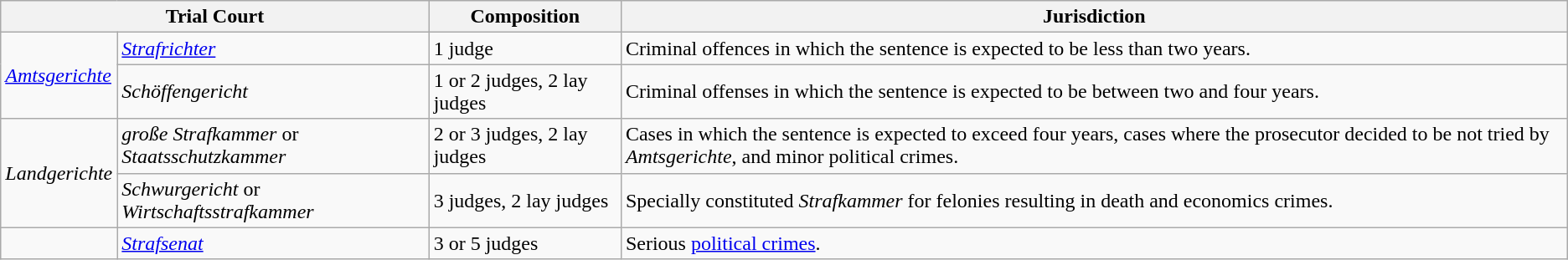<table class="wikitable">
<tr>
<th colspan="2">Trial Court</th>
<th>Composition</th>
<th>Jurisdiction</th>
</tr>
<tr>
<td rowspan="2"><em><a href='#'>Amtsgerichte</a></em></td>
<td><em><a href='#'>Strafrichter</a></em></td>
<td>1 judge</td>
<td>Criminal offences in which the sentence is expected to be less than two years.</td>
</tr>
<tr>
<td><em>Schöffengericht</em></td>
<td>1 or 2 judges, 2 lay judges</td>
<td>Criminal offenses in which the sentence is expected to be between two and four years.</td>
</tr>
<tr>
<td rowspan="2"><em>Landgerichte</em></td>
<td><em>große Strafkammer</em> or <em>Staatsschutzkammer</em></td>
<td>2 or 3 judges, 2 lay judges</td>
<td>Cases in which the sentence is expected to exceed four years, cases where the prosecutor decided to be not tried by <em>Amtsgerichte</em>, and minor political crimes.</td>
</tr>
<tr>
<td><em>Schwurgericht</em> or <em>Wirtschaftsstrafkammer</em></td>
<td>3 judges, 2 lay judges</td>
<td>Specially constituted <em>Strafkammer</em> for felonies resulting in death and economics crimes.</td>
</tr>
<tr>
<td></td>
<td><em><a href='#'>Strafsenat</a></em></td>
<td>3 or 5 judges</td>
<td>Serious <a href='#'>political crimes</a>.</td>
</tr>
</table>
